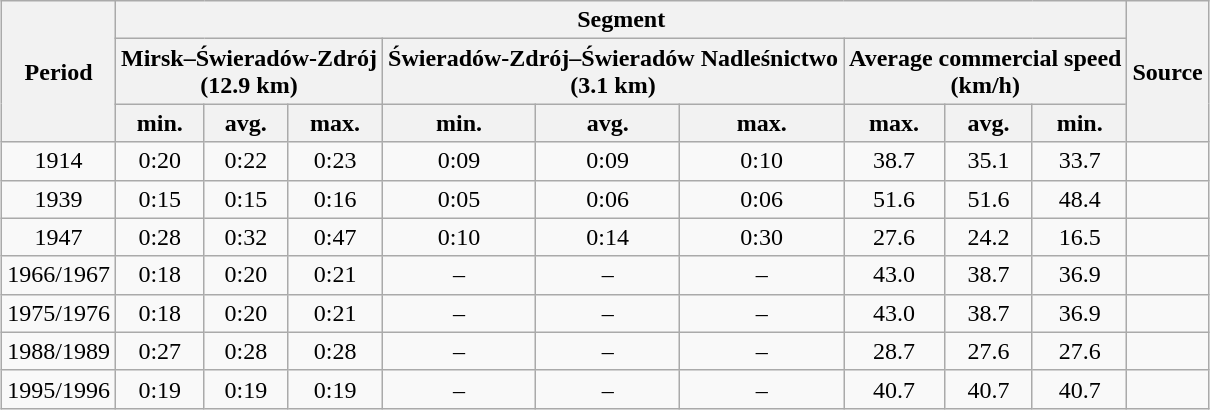<table class="wikitable" style="text-align:center;margin:auto;">
<tr>
<th rowspan="3">Period</th>
<th colspan=9>Segment</th>
<th rowspan="3">Source</th>
</tr>
<tr>
<th colspan=3>Mirsk–Świeradów-Zdrój<br>(12.9 km)</th>
<th colspan=3>Świeradów-Zdrój–Świeradów Nadleśnictwo<br>(3.1 km)</th>
<th colspan="3">Average commercial speed<br>(km/h)</th>
</tr>
<tr>
<th>min.</th>
<th>avg.</th>
<th>max.</th>
<th>min.</th>
<th>avg.</th>
<th>max.</th>
<th>max.</th>
<th>avg.</th>
<th>min.</th>
</tr>
<tr>
<td>1914</td>
<td>0:20</td>
<td>0:22</td>
<td>0:23</td>
<td>0:09</td>
<td>0:09</td>
<td>0:10</td>
<td>38.7</td>
<td>35.1</td>
<td>33.7</td>
<td></td>
</tr>
<tr>
<td>1939</td>
<td>0:15</td>
<td>0:15</td>
<td>0:16</td>
<td>0:05</td>
<td>0:06</td>
<td>0:06</td>
<td>51.6</td>
<td>51.6</td>
<td>48.4</td>
<td></td>
</tr>
<tr>
<td>1947</td>
<td>0:28</td>
<td>0:32</td>
<td>0:47</td>
<td>0:10</td>
<td>0:14</td>
<td>0:30</td>
<td>27.6</td>
<td>24.2</td>
<td>16.5</td>
<td></td>
</tr>
<tr>
<td>1966/1967</td>
<td>0:18</td>
<td>0:20</td>
<td>0:21</td>
<td>–</td>
<td>–</td>
<td>–</td>
<td>43.0</td>
<td>38.7</td>
<td>36.9</td>
<td></td>
</tr>
<tr>
<td>1975/1976</td>
<td>0:18</td>
<td>0:20</td>
<td>0:21</td>
<td>–</td>
<td>–</td>
<td>–</td>
<td>43.0</td>
<td>38.7</td>
<td>36.9</td>
<td></td>
</tr>
<tr>
<td>1988/1989</td>
<td>0:27</td>
<td>0:28</td>
<td>0:28</td>
<td>–</td>
<td>–</td>
<td>–</td>
<td>28.7</td>
<td>27.6</td>
<td>27.6</td>
<td></td>
</tr>
<tr>
<td>1995/1996</td>
<td>0:19</td>
<td>0:19</td>
<td>0:19</td>
<td>–</td>
<td>–</td>
<td>–</td>
<td>40.7</td>
<td>40.7</td>
<td>40.7</td>
<td></td>
</tr>
</table>
